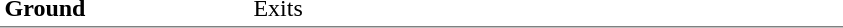<table table border=0 cellspacing=0 cellpadding=3>
<tr>
<td style="border-bottom:solid 1px gray;" width=50 rowspan=10 valign=top><strong>Ground</strong></td>
</tr>
<tr>
<td style="border-bottom:solid 1px gray;" width=100 rowspan=2 valign=top></td>
<td style="border-bottom:solid 1px gray;" width=390 rowspan=2 valign=top>Exits</td>
</tr>
</table>
